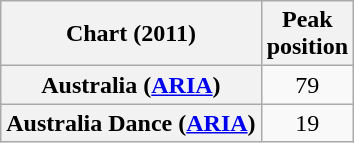<table class="wikitable plainrowheaders">
<tr>
<th>Chart (2011)</th>
<th>Peak<br>position</th>
</tr>
<tr>
<th scope="row">Australia (<a href='#'>ARIA</a>)</th>
<td style="text-align:center;">79</td>
</tr>
<tr>
<th scope="row">Australia Dance (<a href='#'>ARIA</a>)</th>
<td style="text-align:center;">19</td>
</tr>
</table>
